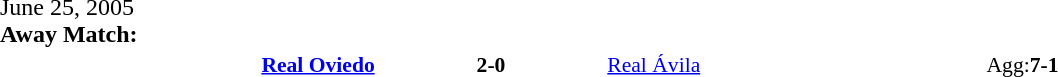<table width=100% cellspacing=1>
<tr>
<th width=20%></th>
<th width=12%></th>
<th width=20%></th>
<th></th>
</tr>
<tr>
<td>June 25, 2005<br><strong>Away Match:</strong></td>
</tr>
<tr style=font-size:90%>
<td align=right><strong><a href='#'>Real Oviedo</a></strong></td>
<td align=center><strong>2-0</strong></td>
<td><a href='#'>Real Ávila</a></td>
<td>Agg:<strong>7-1</strong></td>
</tr>
</table>
